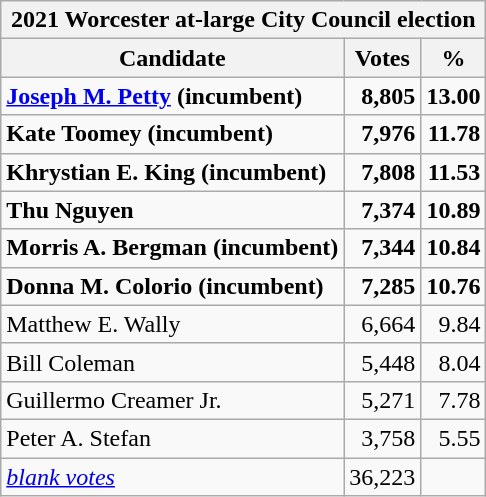<table class=wikitable>
<tr>
<th colspan=3>2021 Worcester at-large City Council election</th>
</tr>
<tr>
<th>Candidate</th>
<th>Votes</th>
<th>%</th>
</tr>
<tr>
<td><strong><a href='#'>Joseph M. Petty</a> (incumbent)</strong></td>
<td align="right"><strong>8,805</strong></td>
<td align="right"><strong>13.00</strong></td>
</tr>
<tr>
<td><strong>Kate Toomey (incumbent)</strong></td>
<td align="right"><strong>7,976</strong></td>
<td align="right"><strong>11.78</strong></td>
</tr>
<tr>
<td><strong>Khrystian E. King (incumbent)</strong></td>
<td align="right"><strong>7,808</strong></td>
<td align="right"><strong>11.53</strong></td>
</tr>
<tr>
<td><strong>Thu Nguyen</strong></td>
<td align="right"><strong>7,374</strong></td>
<td align="right"><strong>10.89</strong></td>
</tr>
<tr>
<td><strong>Morris A. Bergman (incumbent)</strong></td>
<td align="right"><strong>7,344</strong></td>
<td align="right"><strong>10.84</strong></td>
</tr>
<tr>
<td><strong>Donna M. Colorio (incumbent)</strong></td>
<td align="right"><strong>7,285</strong></td>
<td align="right"><strong>10.76</strong></td>
</tr>
<tr>
<td>Matthew E. Wally</td>
<td align="right">6,664</td>
<td align="right">9.84</td>
</tr>
<tr>
<td>Bill Coleman</td>
<td align="right">5,448</td>
<td align="right">8.04</td>
</tr>
<tr>
<td>Guillermo Creamer Jr.</td>
<td align="right">5,271</td>
<td align="right">7.78</td>
</tr>
<tr>
<td>Peter A. Stefan</td>
<td align="right">3,758</td>
<td align="right">5.55</td>
</tr>
<tr>
<td><em><a href='#'>blank votes</a></em></td>
<td align="right">36,223</td>
</tr>
</table>
